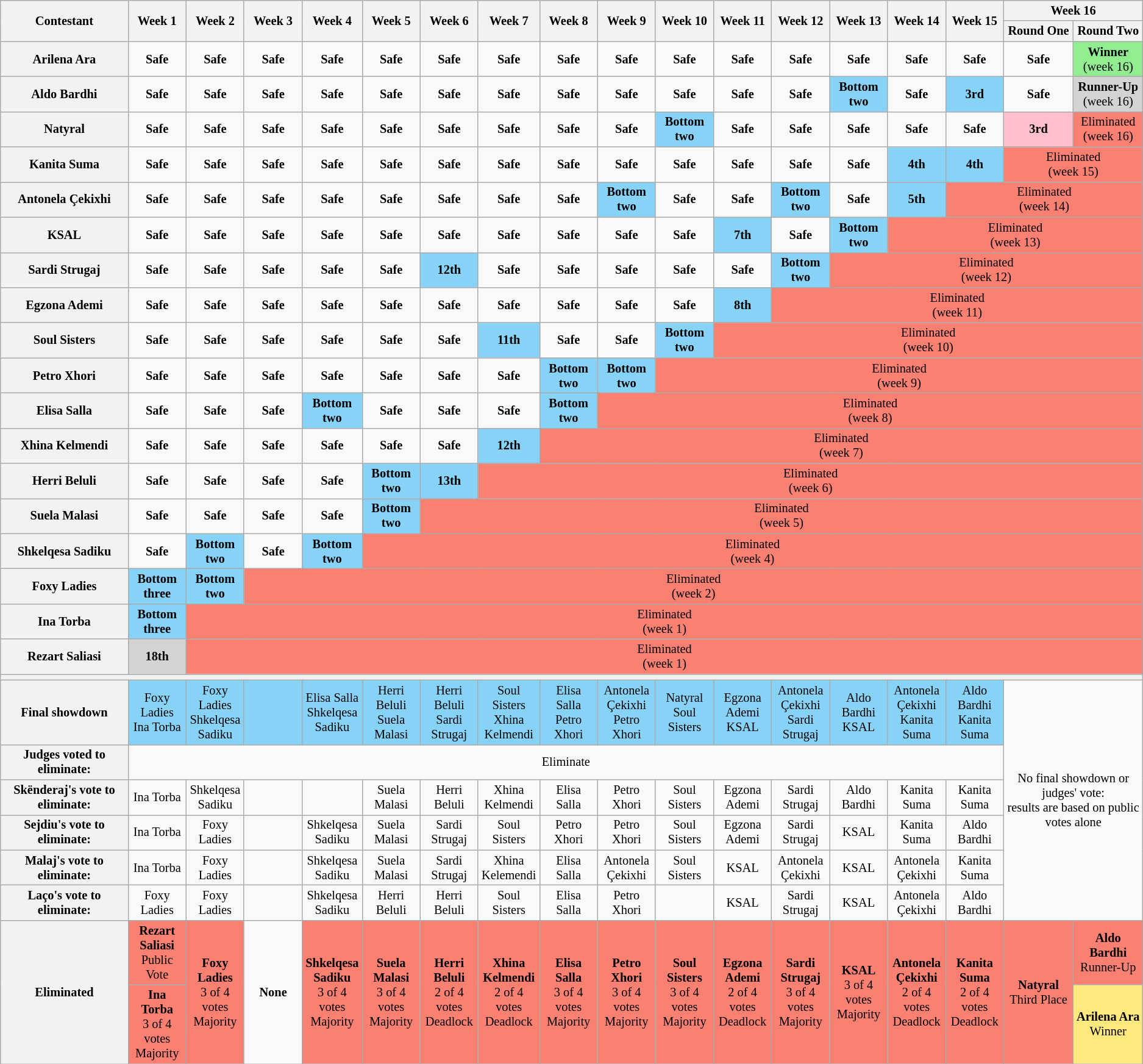<table class="wikitable" style="text-align:center; font-size:85%">
<tr>
<th style="width:11%" rowspan="2" scope="col">Contestant</th>
<th style="width:5%" rowspan="2" scope="col">Week 1</th>
<th style="width:5%" rowspan="2" scope="col">Week 2</th>
<th style="width:5%" rowspan="2" scope="col">Week 3</th>
<th style="width:5%" rowspan="2" scope="col">Week 4</th>
<th style="width:5%" rowspan="2" scope="col">Week 5</th>
<th style="width:5%" rowspan="2" scope="col">Week 6</th>
<th style="width:5%" rowspan="2" scope="col">Week 7</th>
<th style="width:5%" rowspan="2" scope="col">Week 8</th>
<th style="width:5%" rowspan="2" scope="col">Week 9</th>
<th style="width:5%" rowspan="2" scope="col">Week 10</th>
<th style="width:5%" rowspan="2" scope="col">Week 11</th>
<th style="width:5%" rowspan="2" scope="col">Week 12</th>
<th style="width:5%" rowspan="2" scope="col">Week 13</th>
<th style="width:5%" rowspan="2" scope="col">Week 14</th>
<th style="width:5%" rowspan="2" scope="col">Week 15</th>
<th colspan="2">Week 16</th>
</tr>
<tr>
<th style="width:6%">Round One</th>
<th style="width:6%">Round Two</th>
</tr>
<tr>
<th scope="row">Arilena Ara</th>
<td><strong>Safe</strong></td>
<td><strong>Safe</strong></td>
<td><strong>Safe</strong></td>
<td><strong>Safe</strong></td>
<td><strong>Safe</strong></td>
<td><strong>Safe</strong></td>
<td><strong>Safe</strong></td>
<td><strong>Safe</strong></td>
<td><strong>Safe</strong></td>
<td><strong>Safe</strong></td>
<td><strong>Safe</strong></td>
<td><strong>Safe</strong></td>
<td><strong>Safe</strong></td>
<td><strong>Safe</strong></td>
<td><strong>Safe</strong></td>
<td><strong>Safe</strong></td>
<td style="background:lightgreen"><strong>Winner</strong> <br> (week 16)</td>
</tr>
<tr>
<th scope="row">Aldo Bardhi</th>
<td><strong>Safe</strong></td>
<td><strong>Safe</strong></td>
<td><strong>Safe</strong></td>
<td><strong>Safe</strong></td>
<td><strong>Safe</strong></td>
<td><strong>Safe</strong></td>
<td><strong>Safe</strong></td>
<td><strong>Safe</strong></td>
<td><strong>Safe</strong></td>
<td><strong>Safe</strong></td>
<td><strong>Safe</strong></td>
<td><strong>Safe</strong></td>
<td style="background:#87D3F8"><strong>Bottom two</strong></td>
<td><strong>Safe</strong></td>
<td style="background:#87D3F8"><strong>3rd</strong></td>
<td><strong>Safe</strong></td>
<td style="background:lightgrey;"><strong>Runner-Up</strong> <br> (week 16)</td>
</tr>
<tr>
<th scope="row">Natyral</th>
<td><strong>Safe</strong></td>
<td><strong>Safe</strong></td>
<td><strong>Safe</strong></td>
<td><strong>Safe</strong></td>
<td><strong>Safe</strong></td>
<td><strong>Safe</strong></td>
<td><strong>Safe</strong></td>
<td><strong>Safe</strong></td>
<td><strong>Safe</strong></td>
<td style="background:#87D3F8"><strong>Bottom two</strong></td>
<td><strong>Safe</strong></td>
<td><strong>Safe</strong></td>
<td><strong>Safe</strong></td>
<td><strong>Safe</strong></td>
<td><strong>Safe</strong></td>
<td style="background:pink"><strong>3rd</strong></td>
<td colspan="1" style="background:salmon">Eliminated<br>(week 16)</td>
</tr>
<tr>
<th scope="row">Kanita Suma</th>
<td><strong>Safe</strong></td>
<td><strong>Safe</strong></td>
<td><strong>Safe</strong></td>
<td><strong>Safe</strong></td>
<td><strong>Safe</strong></td>
<td><strong>Safe</strong></td>
<td><strong>Safe</strong></td>
<td><strong>Safe</strong></td>
<td><strong>Safe</strong></td>
<td><strong>Safe</strong></td>
<td><strong>Safe</strong></td>
<td><strong>Safe</strong></td>
<td><strong>Safe</strong></td>
<td style="background:#87D3F8"><strong>4th</strong></td>
<td style="background:#87D3F8"><strong>4th</strong></td>
<td colspan="2" style="background:salmon">Eliminated <br> (week 15)</td>
</tr>
<tr>
<th scope="row">Antonela Çekixhi</th>
<td><strong>Safe</strong></td>
<td><strong>Safe</strong></td>
<td><strong>Safe</strong></td>
<td><strong>Safe</strong></td>
<td><strong>Safe</strong></td>
<td><strong>Safe</strong></td>
<td><strong>Safe</strong></td>
<td><strong>Safe</strong></td>
<td style="background:#87D3F8"><strong>Bottom two</strong></td>
<td><strong>Safe</strong></td>
<td><strong>Safe</strong></td>
<td style="background:#87D3F8"><strong>Bottom two</strong></td>
<td><strong>Safe</strong></td>
<td style="background:#87D3F8"><strong>5th</strong></td>
<td colspan="3" style="background:salmon">Eliminated <br> (week 14)</td>
</tr>
<tr>
<th scope="row">KSAL</th>
<td><strong>Safe</strong></td>
<td><strong>Safe</strong></td>
<td><strong>Safe</strong></td>
<td><strong>Safe</strong></td>
<td><strong>Safe</strong></td>
<td><strong>Safe</strong></td>
<td><strong>Safe</strong></td>
<td><strong>Safe</strong></td>
<td><strong>Safe</strong></td>
<td><strong>Safe</strong></td>
<td style="background:#87D3F8"><strong>7th</strong></td>
<td><strong>Safe</strong></td>
<td style="background:#87D3F8"><strong>Bottom two</strong></td>
<td colspan="4" style="background:salmon">Eliminated <br> (week 13)</td>
</tr>
<tr>
<th scope="row">Sardi Strugaj</th>
<td><strong>Safe</strong></td>
<td><strong>Safe</strong></td>
<td><strong>Safe</strong></td>
<td><strong>Safe</strong></td>
<td><strong>Safe</strong></td>
<td style="background:#87D3F8"><strong>12th</strong></td>
<td><strong>Safe</strong></td>
<td><strong>Safe</strong></td>
<td><strong>Safe</strong></td>
<td><strong>Safe</strong></td>
<td><strong>Safe</strong></td>
<td style="background:#87D3F8"><strong>Bottom two</strong></td>
<td colspan="5" style="background:salmon">Eliminated <br> (week 12)</td>
</tr>
<tr>
<th scope="row">Egzona Ademi</th>
<td><strong>Safe</strong></td>
<td><strong>Safe</strong></td>
<td><strong>Safe</strong></td>
<td><strong>Safe</strong></td>
<td><strong>Safe</strong></td>
<td><strong>Safe</strong></td>
<td><strong>Safe</strong></td>
<td><strong>Safe</strong></td>
<td><strong>Safe</strong></td>
<td><strong>Safe</strong></td>
<td style="background:#87D3F8"><strong>8th</strong></td>
<td colspan="6" style="background:salmon">Eliminated <br> (week 11)</td>
</tr>
<tr>
<th scope="row">Soul Sisters</th>
<td><strong>Safe</strong></td>
<td><strong>Safe</strong></td>
<td><strong>Safe</strong></td>
<td><strong>Safe</strong></td>
<td><strong>Safe</strong></td>
<td><strong>Safe</strong></td>
<td style="background:#87D3F8"><strong>11th</strong></td>
<td><strong>Safe</strong></td>
<td><strong>Safe</strong></td>
<td style="background:#87D3F8"><strong>Bottom two</strong></td>
<td colspan="7" style="background:salmon">Eliminated <br> (week 10)</td>
</tr>
<tr>
<th scope="row">Petro Xhori</th>
<td><strong>Safe</strong></td>
<td><strong>Safe</strong></td>
<td><strong>Safe</strong></td>
<td><strong>Safe</strong></td>
<td><strong>Safe</strong></td>
<td><strong>Safe</strong></td>
<td><strong>Safe</strong></td>
<td style="background:#87D3F8"><strong>Bottom two</strong></td>
<td style="background:#87D3F8"><strong>Bottom two</strong></td>
<td colspan="8" style="background:salmon">Eliminated <br> (week 9)</td>
</tr>
<tr>
<th scope="row">Elisa Salla</th>
<td><strong>Safe</strong></td>
<td><strong>Safe</strong></td>
<td><strong>Safe</strong></td>
<td style="background:#87D3F8"><strong>Bottom two</strong></td>
<td><strong>Safe</strong></td>
<td><strong>Safe</strong></td>
<td><strong>Safe</strong></td>
<td style="background:#87D3F8"><strong>Bottom two</strong></td>
<td colspan="9" style="background:salmon">Eliminated <br> (week 8)</td>
</tr>
<tr>
<th scope="row">Xhina Kelmendi</th>
<td><strong>Safe</strong></td>
<td><strong>Safe</strong></td>
<td><strong>Safe</strong></td>
<td><strong>Safe</strong></td>
<td><strong>Safe</strong></td>
<td><strong>Safe</strong></td>
<td style="background:#87D3F8"><strong>12th</strong></td>
<td colspan="10" style="background:salmon">Eliminated <br> (week 7)</td>
</tr>
<tr>
<th scope="row">Herri Beluli</th>
<td><strong>Safe</strong></td>
<td><strong>Safe</strong></td>
<td><strong>Safe</strong></td>
<td><strong>Safe</strong></td>
<td style="background:#87D3F8"><strong>Bottom two</strong></td>
<td style="background:#87D3F8"><strong>13th</strong></td>
<td colspan="11" style="background:salmon">Eliminated <br> (week 6)</td>
</tr>
<tr>
<th scope="row">Suela Malasi</th>
<td><strong>Safe</strong></td>
<td><strong>Safe</strong></td>
<td><strong>Safe</strong></td>
<td><strong>Safe</strong></td>
<td style="background:#87D3F8"><strong>Bottom two</strong></td>
<td colspan="12" style="background:salmon">Eliminated <br> (week 5)</td>
</tr>
<tr>
<th scope="row">Shkelqesa Sadiku</th>
<td><strong>Safe</strong></td>
<td style="background:#87D3F8"><strong>Bottom two</strong></td>
<td><strong>Safe</strong></td>
<td style="background:#87D3F8"><strong>Bottom two</strong></td>
<td colspan="13" style="background:salmon">Eliminated <br> (week 4)</td>
</tr>
<tr>
<th scope="row">Foxy Ladies</th>
<td style="background:#87D3F8"><strong>Bottom three</strong></td>
<td style="background:#87D3F8"><strong>Bottom two</strong></td>
<td colspan="15" style="background:salmon">Eliminated <br> (week 2)</td>
</tr>
<tr>
<th scope="row">Ina Torba</th>
<td style="background:#87D3F8"><strong>Bottom three</strong></td>
<td colspan="16" style="background:salmon">Eliminated <br> (week 1)</td>
</tr>
<tr>
<th scope="row">Rezart Saliasi</th>
<td style="background:lightgrey"><strong>18th</strong></td>
<td colspan="16" style="background:salmon">Eliminated <br> (week 1)</td>
</tr>
<tr>
<th colspan="18"></th>
</tr>
<tr>
<th scope="row"><strong>Final showdown</strong></th>
<td style="background:#87D3F8">Foxy Ladies<br>Ina Torba</td>
<td style="background:#87D3F8">Foxy Ladies<br>Shkelqesa Sadiku</td>
<td style="background:#87D3F8"></td>
<td style="background:#87D3F8">Elisa Salla<br>Shkelqesa Sadiku</td>
<td style="background:#87D3F8">Herri Beluli<br>Suela Malasi</td>
<td style="background:#87D3F8">Herri Beluli<br>Sardi Strugaj</td>
<td style="background:#87D3F8">Soul Sisters<br>Xhina Kelmendi</td>
<td style="background:#87D3F8">Elisa Salla<br>Petro Xhori</td>
<td style="background:#87D3F8">Antonela Çekixhi<br>Petro Xhori</td>
<td style="background:#87D3F8">Natyral<br>Soul Sisters</td>
<td style="background:#87D3F8">Egzona Ademi<br>KSAL</td>
<td style="background:#87D3F8">Antonela Çekixhi<br>Sardi Strugaj</td>
<td style="background:#87D3F8">Aldo Bardhi<br>KSAL</td>
<td style="background:#87D3F8">Antonela Çekixhi<br>Kanita Suma</td>
<td style="background:#87D3F8">Aldo Bardhi<br>Kanita Suma</td>
<td rowspan="6" colspan="2">No final showdown or judges' vote:<br>results are based on public votes alone</td>
</tr>
<tr>
<th scope="row">Judges voted to eliminate:</th>
<td colspan="15">Eliminate</td>
</tr>
<tr>
<th scope="row">Skënderaj's vote to eliminate:</th>
<td>Ina Torba</td>
<td>Shkelqesa Sadiku</td>
<td></td>
<td></td>
<td>Suela Malasi</td>
<td>Herri Beluli</td>
<td>Xhina Kelmendi</td>
<td>Elisa Salla</td>
<td>Petro Xhori</td>
<td>Soul Sisters</td>
<td>Egzona Ademi</td>
<td>Sardi Strugaj</td>
<td>Aldo Bardhi</td>
<td>Kanita Suma</td>
<td>Kanita Suma</td>
</tr>
<tr>
<th scope="row">Sejdiu's vote to eliminate:</th>
<td>Ina Torba</td>
<td>Foxy Ladies</td>
<td></td>
<td>Shkelqesa Sadiku</td>
<td>Suela Malasi</td>
<td>Sardi Strugaj</td>
<td>Soul Sisters</td>
<td>Petro Xhori</td>
<td>Petro Xhori</td>
<td>Soul Sisters</td>
<td>Egzona Ademi</td>
<td>Sardi Strugaj</td>
<td>KSAL</td>
<td>Kanita Suma</td>
<td>Aldo Bardhi</td>
</tr>
<tr>
<th scope="row">Malaj's vote to eliminate:</th>
<td>Ina Torba</td>
<td>Foxy Ladies</td>
<td></td>
<td>Shkelqesa Sadiku</td>
<td>Suela Malasi</td>
<td>Sardi Strugaj</td>
<td>Xhina Kelemendi</td>
<td>Elisa Salla</td>
<td>Antonela Çekixhi</td>
<td>Soul Sisters</td>
<td>KSAL</td>
<td>Antonela Çekixhi</td>
<td>KSAL</td>
<td>Antonela Çekixhi</td>
<td>Kanita Suma</td>
</tr>
<tr>
<th scope="row">Laço's vote to eliminate:</th>
<td>Foxy Ladies</td>
<td>Foxy Ladies</td>
<td></td>
<td>Shkelqesa Sadiku</td>
<td>Herri Beluli</td>
<td>Herri Beluli</td>
<td>Soul Sisters</td>
<td>Elisa Salla</td>
<td>Petro Xhori</td>
<td></td>
<td>KSAL</td>
<td>Sardi Strugaj</td>
<td>KSAL</td>
<td>Antonela Çekixhi</td>
<td>Aldo Bardhi</td>
</tr>
<tr>
<th rowspan="2" scope="row">Eliminated</th>
<td style="background:#FA8072" rowspan=1><strong>Rezart Saliasi </strong> <br>Public Vote</td>
<td style="background:#FA8072" rowspan=2><strong>Foxy Ladies </strong> <br> 3 of 4 votes <br> Majority</td>
<td style="background:#grey" rowspan=2><strong>None</strong></td>
<td style="background:#FA8072" rowspan=2><strong>Shkelqesa Sadiku</strong> <br> 3 of 4 votes <br> Majority</td>
<td style="background:#FA8072" rowspan=2><strong>Suela Malasi</strong> <br> 3 of 4 votes <br> Majority</td>
<td style="background:#FA8072" rowspan=2><strong>Herri Beluli</strong> <br> 2 of 4 votes <br> Deadlock</td>
<td style="background:#FA8072" rowspan=2><strong>Xhina Kelmendi</strong> <br> 2 of 4 votes <br> Deadlock</td>
<td style="background:#FA8072" rowspan=2><strong>Elisa Salla</strong> <br> 3 of 4 votes <br> Majority</td>
<td style="background:#FA8072" rowspan=2><strong>Petro Xhori</strong> <br> 3 of 4 votes <br> Majority</td>
<td style="background:#FA8072" rowspan=2><strong>Soul Sisters</strong> <br> 3 of 4 votes <br> Majority</td>
<td style="background:#FA8072" rowspan=2><strong>Egzona Ademi</strong><br> 2 of 4 votes <br> Deadlock</td>
<td style="background:#FA8072" rowspan=2><strong>Sardi Strugaj</strong> <br> 3 of 4 votes <br> Majority</td>
<td style="background:#FA8072" rowspan=2><strong>KSAL</strong> <br> 3 of 4 votes <br> Majority</td>
<td style="background:#FA8072" rowspan=2><strong>Antonela Çekixhi</strong> <br> 2 of 4 votes <br> Deadlock</td>
<td style="background:#FA8072" rowspan=2><strong>Kanita Suma</strong> <br> 2 of 4 votes <br> Deadlock</td>
<td style="background:#FA8072; width:5%" rowspan=2><strong>Natyral</strong><br> Third Place</td>
<td style="background:#FA8072"><strong>Aldo Bardhi</strong> <br> Runner-Up</td>
</tr>
<tr>
<td style="background:#FA8072" rowspan=1><strong>Ina Torba </strong> <br> 3 of 4 votes <br> Majority</td>
<td style="background:#FFE87C; width:5%"><strong>Arilena Ara</strong> <br> Winner</td>
</tr>
</table>
